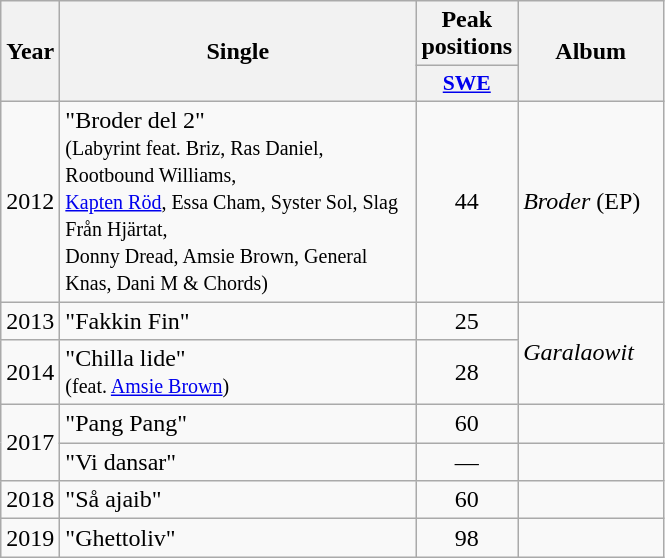<table class="wikitable">
<tr>
<th align="center" rowspan="2" width="10">Year</th>
<th align="center" rowspan="2" width="230">Single</th>
<th align="center" colspan="1" width="20">Peak positions</th>
<th align="center" rowspan="2" width="90">Album</th>
</tr>
<tr>
<th scope="col" style="width:3em;font-size:90%;"><a href='#'>SWE</a><br></th>
</tr>
<tr>
<td>2012</td>
<td>"Broder del 2"<br><small>(Labyrint feat. Briz, Ras Daniel, Rootbound Williams,<br> <a href='#'>Kapten Röd</a>, Essa Cham, Syster Sol, Slag Från Hjärtat,<br> Donny Dread, Amsie Brown, General Knas, Dani M & Chords)</small></td>
<td style="text-align:center;">44</td>
<td><em>Broder</em> (EP)</td>
</tr>
<tr>
<td>2013</td>
<td>"Fakkin Fin"</td>
<td style="text-align:center;">25</td>
<td rowspan=2><em>Garalaowit</em></td>
</tr>
<tr>
<td>2014</td>
<td>"Chilla lide" <br><small>(feat. <a href='#'>Amsie Brown</a>)</small></td>
<td style="text-align:center;">28</td>
</tr>
<tr>
<td rowspan="2">2017</td>
<td>"Pang Pang"</td>
<td style="text-align:center;">60<br></td>
<td></td>
</tr>
<tr>
<td>"Vi dansar"</td>
<td style="text-align:center;">—</td>
<td></td>
</tr>
<tr>
<td>2018</td>
<td>"Så ajaib"</td>
<td style="text-align:center;">60<br></td>
<td></td>
</tr>
<tr>
<td>2019</td>
<td>"Ghettoliv"</td>
<td style="text-align:center;">98<br></td>
<td></td>
</tr>
</table>
